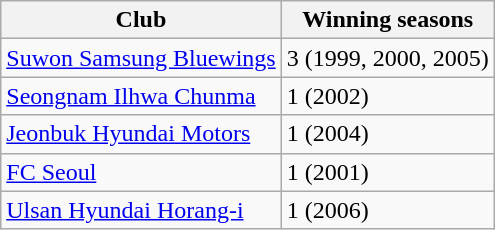<table class="wikitable">
<tr>
<th>Club</th>
<th>Winning seasons</th>
</tr>
<tr>
<td><a href='#'>Suwon Samsung Bluewings</a></td>
<td>3 (1999, 2000, 2005)</td>
</tr>
<tr>
<td><a href='#'>Seongnam Ilhwa Chunma</a></td>
<td>1 (2002)</td>
</tr>
<tr>
<td><a href='#'>Jeonbuk Hyundai Motors</a></td>
<td>1 (2004)</td>
</tr>
<tr>
<td><a href='#'>FC Seoul</a></td>
<td>1 (2001)</td>
</tr>
<tr>
<td><a href='#'>Ulsan Hyundai Horang-i</a></td>
<td>1 (2006)</td>
</tr>
</table>
